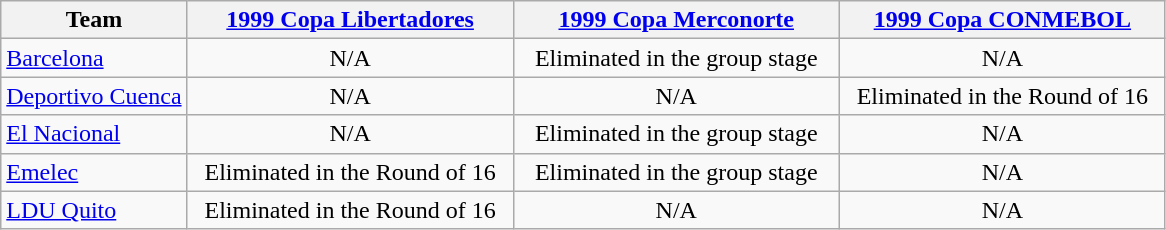<table class="wikitable">
<tr>
<th width= 16%>Team</th>
<th width= 28%><a href='#'>1999 Copa Libertadores</a></th>
<th width= 28%><a href='#'>1999 Copa Merconorte</a></th>
<th width= 28%><a href='#'>1999 Copa CONMEBOL</a></th>
</tr>
<tr align="center">
<td align="left"><a href='#'>Barcelona</a></td>
<td>N/A</td>
<td>Eliminated in the group stage</td>
<td>N/A</td>
</tr>
<tr align="center">
<td align="left"><a href='#'>Deportivo Cuenca</a></td>
<td>N/A</td>
<td>N/A</td>
<td>Eliminated in the Round of 16</td>
</tr>
<tr align="center">
<td align="left"><a href='#'>El Nacional</a></td>
<td>N/A</td>
<td>Eliminated in the group stage</td>
<td>N/A</td>
</tr>
<tr align="center">
<td align="left"><a href='#'>Emelec</a></td>
<td>Eliminated in the Round of 16</td>
<td>Eliminated in the group stage</td>
<td>N/A</td>
</tr>
<tr align="center">
<td align="left"><a href='#'>LDU Quito</a></td>
<td>Eliminated in the Round of 16</td>
<td>N/A</td>
<td>N/A</td>
</tr>
</table>
